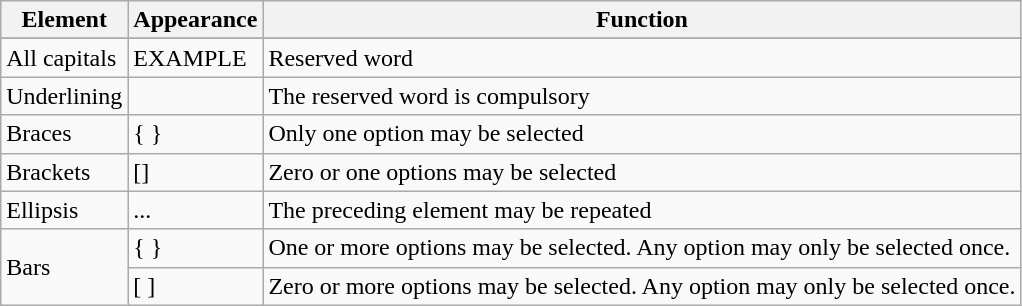<table class="wikitable">
<tr>
<th>Element</th>
<th>Appearance</th>
<th>Function</th>
</tr>
<tr>
</tr>
<tr>
<td>All capitals</td>
<td>EXAMPLE</td>
<td>Reserved word</td>
</tr>
<tr>
<td>Underlining</td>
<td></td>
<td>The reserved word is compulsory</td>
</tr>
<tr>
<td>Braces</td>
<td>{ }</td>
<td>Only one option may be selected</td>
</tr>
<tr>
<td>Brackets</td>
<td>[]</td>
<td>Zero or one options may be selected</td>
</tr>
<tr>
<td>Ellipsis</td>
<td>...</td>
<td>The preceding element may be repeated</td>
</tr>
<tr>
<td rowspan="2">Bars</td>
<td>{ }</td>
<td>One or more options may be selected. Any option may only be selected once.</td>
</tr>
<tr>
<td>[ ]</td>
<td>Zero or more options may be selected. Any option may only be selected once.</td>
</tr>
</table>
